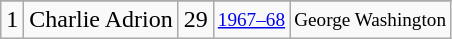<table class="wikitable">
<tr>
</tr>
<tr>
<td>1</td>
<td>Charlie Adrion</td>
<td>29</td>
<td style="font-size:80%;"><a href='#'>1967–68</a></td>
<td style="font-size:80%;">George Washington</td>
</tr>
</table>
